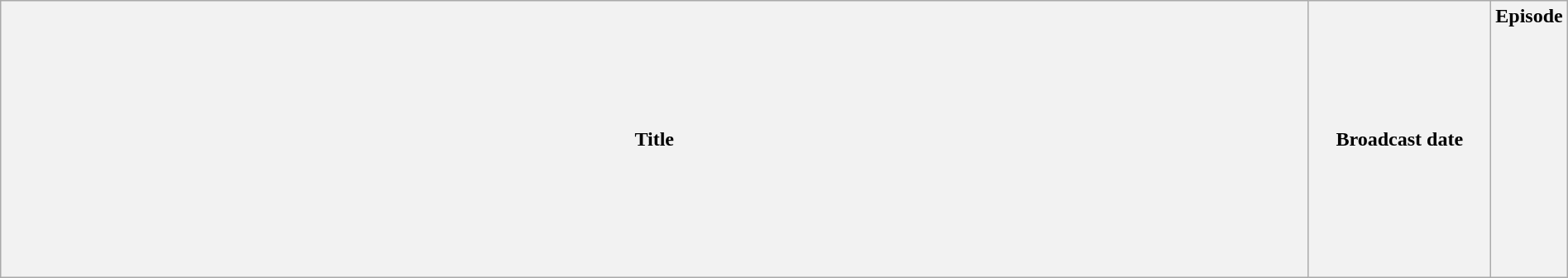<table class="wikitable plainrowheaders" style="width:100%; margin:auto;">
<tr>
<th>Title</th>
<th width="140">Broadcast date</th>
<th width="40">Episode<br><br><br><br><br><br><br><br><br><br><br><br></th>
</tr>
</table>
